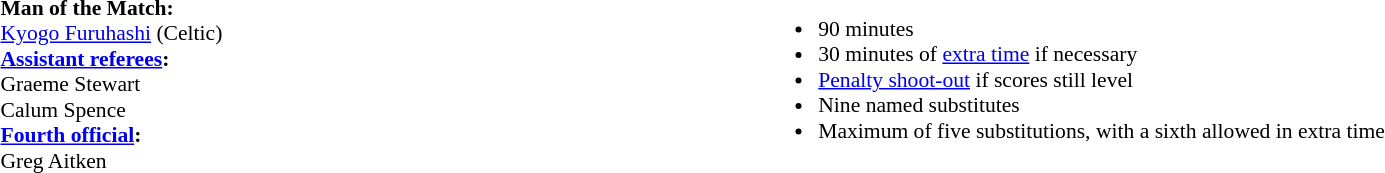<table style="width:100%; font-size:90%;">
<tr>
<td style="width:40%; vertical-align:top;"><br><strong>Man of the Match:</strong>
<br><a href='#'>Kyogo Furuhashi</a> (Celtic)<br><strong><a href='#'>Assistant referees</a>:</strong>
<br>Graeme Stewart
<br>Calum Spence
<br><strong><a href='#'>Fourth official</a>:</strong>
<br>Greg Aitken</td>
<td style="width:60%; vertical-align:top;"><br><ul><li>90 minutes</li><li>30 minutes of <a href='#'>extra time</a> if necessary</li><li><a href='#'>Penalty shoot-out</a> if scores still level</li><li>Nine named substitutes</li><li>Maximum of five substitutions, with a sixth allowed in extra time</li></ul></td>
</tr>
</table>
